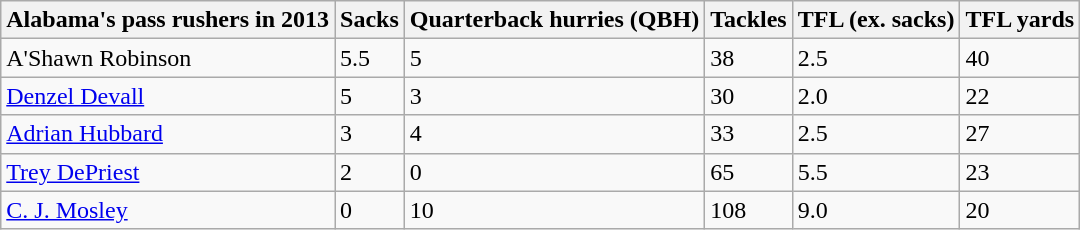<table class=wikitable style="text-align:left;">
<tr>
<th>Alabama's pass rushers in 2013</th>
<th>Sacks</th>
<th>Quarterback hurries (QBH)</th>
<th>Tackles</th>
<th>TFL (ex. sacks)</th>
<th>TFL yards</th>
</tr>
<tr>
<td>A'Shawn Robinson</td>
<td>5.5</td>
<td>5</td>
<td>38</td>
<td>2.5</td>
<td>40</td>
</tr>
<tr>
<td><a href='#'>Denzel Devall</a></td>
<td>5</td>
<td>3</td>
<td>30</td>
<td>2.0</td>
<td>22</td>
</tr>
<tr>
<td><a href='#'>Adrian Hubbard</a></td>
<td>3</td>
<td>4</td>
<td>33</td>
<td>2.5</td>
<td>27</td>
</tr>
<tr>
<td><a href='#'>Trey DePriest</a></td>
<td>2</td>
<td>0</td>
<td>65</td>
<td>5.5</td>
<td>23</td>
</tr>
<tr>
<td><a href='#'>C. J. Mosley</a></td>
<td>0</td>
<td>10</td>
<td>108</td>
<td>9.0</td>
<td>20</td>
</tr>
</table>
